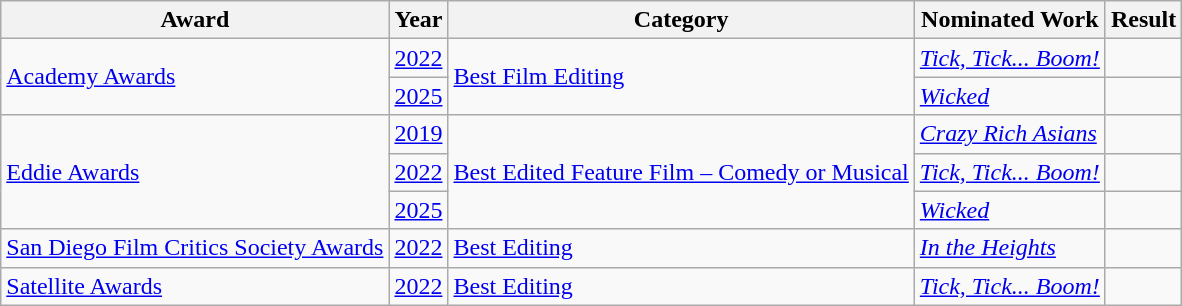<table class="wikitable sortable">
<tr>
<th>Award</th>
<th>Year</th>
<th>Category</th>
<th>Nominated Work</th>
<th>Result</th>
</tr>
<tr>
<td rowspan=2><a href='#'>Academy Awards</a></td>
<td><a href='#'>2022</a></td>
<td rowspan=2><a href='#'>Best Film Editing</a></td>
<td><em><a href='#'>Tick, Tick... Boom!</a></em></td>
<td></td>
</tr>
<tr>
<td><a href='#'>2025</a></td>
<td><em><a href='#'>Wicked</a></em></td>
<td></td>
</tr>
<tr>
<td rowspan=3><a href='#'>Eddie Awards</a></td>
<td><a href='#'>2019</a></td>
<td rowspan=3><a href='#'>Best Edited Feature Film – Comedy or Musical</a></td>
<td><em><a href='#'>Crazy Rich Asians</a></em></td>
<td></td>
</tr>
<tr>
<td><a href='#'>2022</a></td>
<td><em><a href='#'>Tick, Tick... Boom!</a></em></td>
<td></td>
</tr>
<tr>
<td><a href='#'>2025</a></td>
<td><em><a href='#'>Wicked</a></em></td>
<td></td>
</tr>
<tr>
<td><a href='#'>San Diego Film Critics Society Awards</a></td>
<td><a href='#'>2022</a></td>
<td><a href='#'>Best Editing</a></td>
<td><em><a href='#'>In the Heights</a></em></td>
<td></td>
</tr>
<tr>
<td><a href='#'>Satellite Awards</a></td>
<td><a href='#'>2022</a></td>
<td><a href='#'>Best Editing</a></td>
<td><em><a href='#'>Tick, Tick... Boom!</a></em></td>
<td></td>
</tr>
</table>
